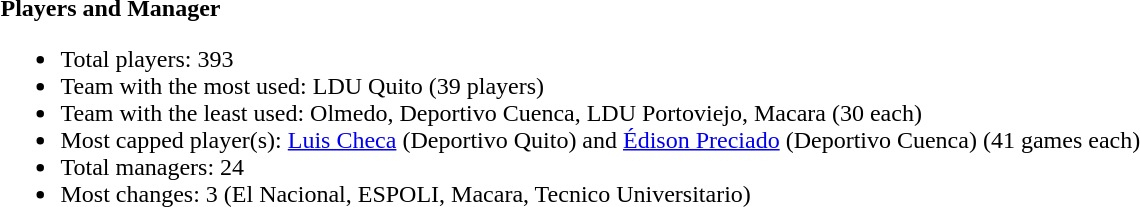<table>
<tr>
<td><strong>Players and Manager</strong><br><ul><li>Total players: 393</li><li>Team with the most used: LDU Quito (39 players)</li><li>Team with the least used: Olmedo, Deportivo Cuenca, LDU Portoviejo, Macara (30 each)</li><li>Most capped player(s): <a href='#'>Luis Checa</a> (Deportivo Quito) and <a href='#'>Édison Preciado</a> (Deportivo Cuenca) (41 games each)</li><li>Total managers: 24</li><li>Most changes: 3 (El Nacional, ESPOLI, Macara, Tecnico Universitario)</li></ul></td>
</tr>
</table>
